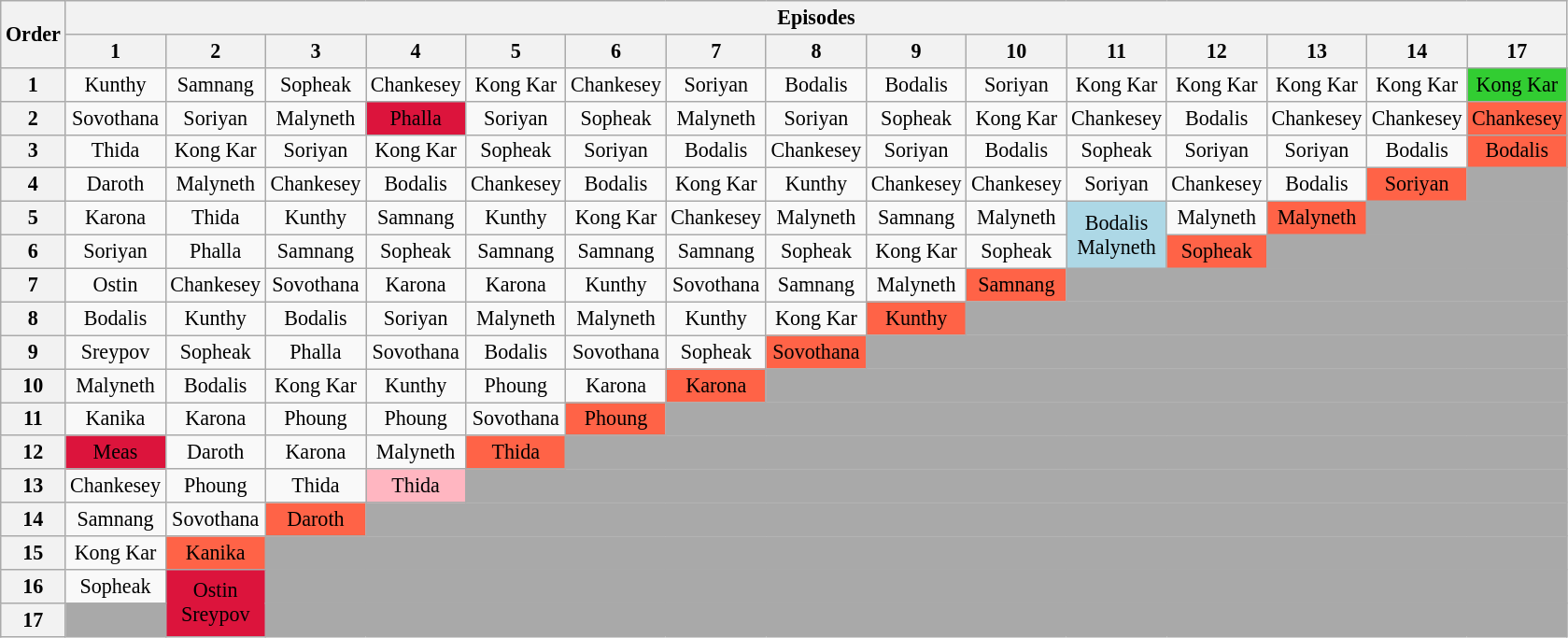<table class="wikitable" style="text-align:center; font-size:92%">
<tr>
<th rowspan=2>Order</th>
<th colspan=16>Episodes</th>
</tr>
<tr>
<th>1</th>
<th>2</th>
<th>3</th>
<th>4</th>
<th>5</th>
<th>6</th>
<th>7</th>
<th>8</th>
<th>9</th>
<th>10</th>
<th>11</th>
<th>12</th>
<th>13</th>
<th>14</th>
<th>17</th>
</tr>
<tr>
<th>1</th>
<td>Kunthy</td>
<td>Samnang</td>
<td>Sopheak</td>
<td>Chankesey</td>
<td>Kong Kar</td>
<td>Chankesey</td>
<td>Soriyan</td>
<td>Bodalis</td>
<td>Bodalis</td>
<td>Soriyan</td>
<td>Kong Kar</td>
<td>Kong Kar</td>
<td>Kong Kar</td>
<td>Kong Kar</td>
<td style="background:limegreen;">Kong Kar</td>
</tr>
<tr>
<th>2</th>
<td>Sovothana</td>
<td>Soriyan</td>
<td>Malyneth</td>
<td style="background:crimson"><span>Phalla</span></td>
<td>Soriyan</td>
<td>Sopheak</td>
<td>Malyneth</td>
<td>Soriyan</td>
<td>Sopheak</td>
<td>Kong Kar</td>
<td>Chankesey</td>
<td>Bodalis</td>
<td>Chankesey</td>
<td>Chankesey</td>
<td style="background:tomato;">Chankesey</td>
</tr>
<tr>
<th>3</th>
<td>Thida</td>
<td>Kong Kar</td>
<td>Soriyan</td>
<td>Kong Kar</td>
<td>Sopheak</td>
<td>Soriyan</td>
<td>Bodalis</td>
<td>Chankesey</td>
<td>Soriyan</td>
<td>Bodalis</td>
<td>Sopheak</td>
<td>Soriyan</td>
<td>Soriyan</td>
<td>Bodalis</td>
<td style="background:tomato;">Bodalis</td>
</tr>
<tr>
<th>4</th>
<td>Daroth</td>
<td>Malyneth</td>
<td>Chankesey</td>
<td>Bodalis</td>
<td>Chankesey</td>
<td>Bodalis</td>
<td>Kong Kar</td>
<td>Kunthy</td>
<td>Chankesey</td>
<td>Chankesey</td>
<td>Soriyan</td>
<td>Chankesey</td>
<td>Bodalis</td>
<td style="background:tomato;">Soriyan</td>
<td colspan="14" style="background:darkgrey"></td>
</tr>
<tr>
<th>5</th>
<td>Karona</td>
<td>Thida</td>
<td>Kunthy</td>
<td>Samnang</td>
<td>Kunthy</td>
<td>Kong Kar</td>
<td>Chankesey</td>
<td>Malyneth</td>
<td>Samnang</td>
<td>Malyneth</td>
<td rowspan="2" style="background:lightblue;">Bodalis<br>Malyneth</td>
<td>Malyneth</td>
<td style="background:tomato;">Malyneth</td>
<td colspan="14" style="background:darkgrey"></td>
</tr>
<tr>
<th>6</th>
<td>Soriyan</td>
<td>Phalla</td>
<td>Samnang</td>
<td>Sopheak</td>
<td>Samnang</td>
<td>Samnang</td>
<td>Samnang</td>
<td>Sopheak</td>
<td>Kong Kar</td>
<td>Sopheak</td>
<td style="background:tomato;">Sopheak</td>
<td colspan="14" style="background:darkgrey"></td>
</tr>
<tr>
<th>7</th>
<td>Ostin</td>
<td>Chankesey</td>
<td>Sovothana</td>
<td>Karona</td>
<td>Karona</td>
<td>Kunthy</td>
<td>Sovothana</td>
<td>Samnang</td>
<td>Malyneth</td>
<td style="background:tomato;">Samnang</td>
<td colspan="14" style="background:darkgrey"></td>
</tr>
<tr>
<th>8</th>
<td>Bodalis</td>
<td>Kunthy</td>
<td>Bodalis</td>
<td>Soriyan</td>
<td>Malyneth</td>
<td>Malyneth</td>
<td>Kunthy</td>
<td>Kong Kar</td>
<td style="background:tomato;">Kunthy</td>
<td colspan="14" style="background:darkgrey"></td>
</tr>
<tr>
<th>9</th>
<td>Sreypov</td>
<td>Sopheak</td>
<td>Phalla</td>
<td>Sovothana</td>
<td>Bodalis</td>
<td>Sovothana</td>
<td>Sopheak</td>
<td style="background:tomato;">Sovothana</td>
<td colspan="14" style="background:darkgrey"></td>
</tr>
<tr>
<th>10</th>
<td>Malyneth</td>
<td>Bodalis</td>
<td>Kong Kar</td>
<td>Kunthy</td>
<td>Phoung</td>
<td>Karona</td>
<td style="background:tomato">Karona</td>
<td colspan="14" style="background:darkgrey"></td>
</tr>
<tr>
<th>11</th>
<td>Kanika</td>
<td>Karona</td>
<td>Phoung</td>
<td>Phoung</td>
<td>Sovothana</td>
<td style="background:tomato">Phoung</td>
<td colspan="14" style="background:darkgrey"></td>
</tr>
<tr>
<th>12</th>
<td style="background:crimson"><span>Meas</span></td>
<td>Daroth</td>
<td>Karona</td>
<td>Malyneth</td>
<td style="background:tomato">Thida</td>
<td colspan="14" style="background:darkgrey"></td>
</tr>
<tr>
<th>13</th>
<td>Chankesey</td>
<td>Phoung</td>
<td>Thida</td>
<td style="background:lightpink;">Thida</td>
<td colspan="14" style="background:darkgrey"></td>
</tr>
<tr>
<th>14</th>
<td>Samnang</td>
<td>Sovothana</td>
<td style="background:tomato">Daroth</td>
<td colspan="14" style="background:darkgrey"></td>
</tr>
<tr>
<th>15</th>
<td>Kong Kar</td>
<td style="background:tomato">Kanika</td>
<td colspan="14" style="background:darkgrey"></td>
</tr>
<tr>
<th>16</th>
<td>Sopheak</td>
<td rowspan="2" style="background:crimson"><span>Ostin<br>Sreypov</span></td>
<td colspan="14" style="background:darkgrey"></td>
</tr>
<tr>
<th>17</th>
<td style="background:darkgrey"></td>
<td colspan="14" style="background:darkgrey"></td>
</tr>
</table>
